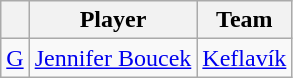<table class="wikitable">
<tr>
<th align="center"></th>
<th align="center">Player</th>
<th align="center">Team</th>
</tr>
<tr>
<td align=center><a href='#'>G</a></td>
<td> <a href='#'>Jennifer Boucek</a></td>
<td><a href='#'>Keflavík</a></td>
</tr>
</table>
